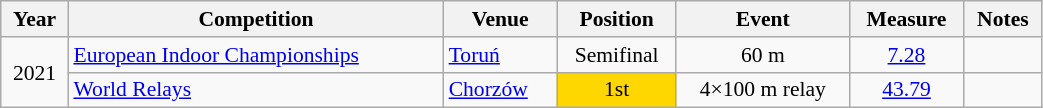<table class="wikitable" width=55% style="font-size:90%; text-align:center;">
<tr>
<th>Year</th>
<th>Competition</th>
<th>Venue</th>
<th>Position</th>
<th>Event</th>
<th>Measure</th>
<th>Notes</th>
</tr>
<tr>
<td rowspan=2>2021</td>
<td align=left><a href='#'>European Indoor Championships</a></td>
<td align=left> <a href='#'>Toruń</a></td>
<td>Semifinal</td>
<td>60 m</td>
<td><a href='#'>7.28</a></td>
<td></td>
</tr>
<tr>
<td align=left><a href='#'>World Relays</a></td>
<td align=left> <a href='#'>Chorzów</a></td>
<td bgcolor=gold>1st</td>
<td>4×100 m relay</td>
<td><a href='#'>43.79</a></td>
<td></td>
</tr>
</table>
